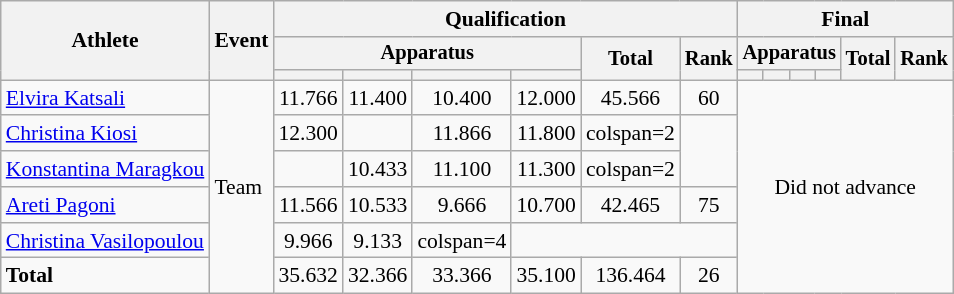<table class="wikitable" style="font-size:90%">
<tr>
<th rowspan=3>Athlete</th>
<th rowspan=3>Event</th>
<th colspan=6>Qualification</th>
<th colspan=6>Final</th>
</tr>
<tr style="font-size:95%">
<th colspan=4>Apparatus</th>
<th rowspan=2>Total</th>
<th rowspan=2>Rank</th>
<th colspan=4>Apparatus</th>
<th rowspan=2>Total</th>
<th rowspan=2>Rank</th>
</tr>
<tr style="font-size:95%">
<th></th>
<th></th>
<th></th>
<th></th>
<th></th>
<th></th>
<th></th>
<th></th>
</tr>
<tr align=center>
<td align=left><a href='#'>Elvira Katsali</a></td>
<td align=left rowspan=6>Team</td>
<td>11.766</td>
<td>11.400</td>
<td>10.400</td>
<td>12.000</td>
<td>45.566</td>
<td>60</td>
<td rowspan=6 colspan=6>Did not advance</td>
</tr>
<tr align=center>
<td align=left><a href='#'>Christina Kiosi</a></td>
<td>12.300</td>
<td></td>
<td>11.866</td>
<td>11.800</td>
<td>colspan=2</td>
</tr>
<tr align=center>
<td align=left><a href='#'>Konstantina Maragkou</a></td>
<td></td>
<td>10.433</td>
<td>11.100</td>
<td>11.300</td>
<td>colspan=2</td>
</tr>
<tr align=center>
<td align=left><a href='#'>Areti Pagoni</a></td>
<td>11.566</td>
<td>10.533</td>
<td>9.666</td>
<td>10.700</td>
<td>42.465</td>
<td>75</td>
</tr>
<tr align=center>
<td align=left><a href='#'>Christina Vasilopoulou</a></td>
<td>9.966</td>
<td>9.133</td>
<td>colspan=4</td>
</tr>
<tr align=center>
<td align=left><strong>Total</strong></td>
<td>35.632</td>
<td>32.366</td>
<td>33.366</td>
<td>35.100</td>
<td>136.464</td>
<td>26</td>
</tr>
</table>
